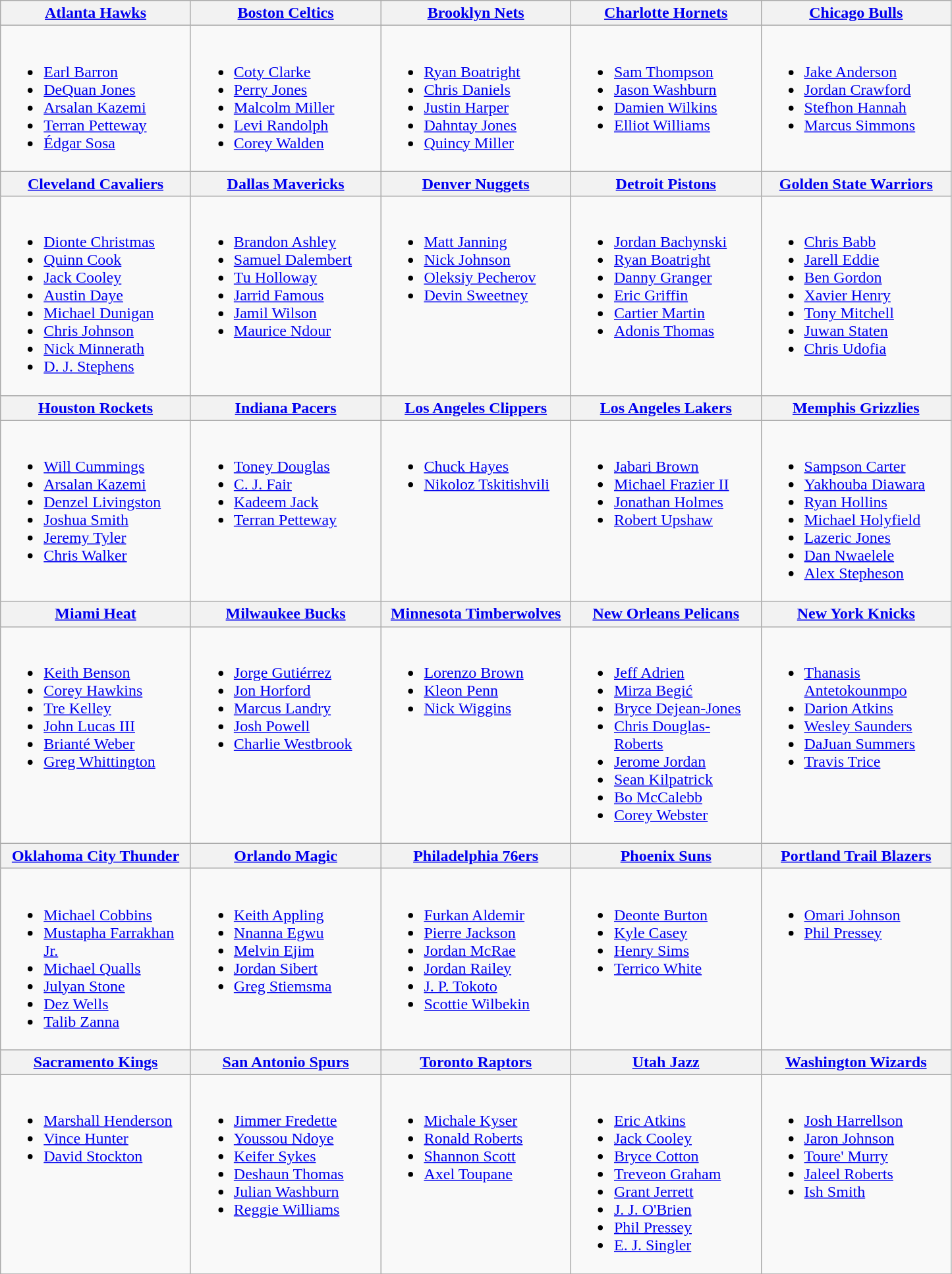<table class="wikitable">
<tr>
<th style="width:185px"><a href='#'>Atlanta Hawks</a></th>
<th style="width:185px"><a href='#'>Boston Celtics</a></th>
<th style="width:185px"><a href='#'>Brooklyn Nets</a></th>
<th style="width:185px"><a href='#'>Charlotte Hornets</a></th>
<th style="width:185px"><a href='#'>Chicago Bulls</a></th>
</tr>
<tr>
<td valign=top><br><ul><li><a href='#'>Earl Barron</a></li><li><a href='#'>DeQuan Jones</a></li><li><a href='#'>Arsalan Kazemi</a></li><li><a href='#'>Terran Petteway</a></li><li><a href='#'>Édgar Sosa</a></li></ul></td>
<td valign=top><br><ul><li><a href='#'>Coty Clarke</a></li><li><a href='#'>Perry Jones</a></li><li><a href='#'>Malcolm Miller</a></li><li><a href='#'>Levi Randolph</a></li><li><a href='#'>Corey Walden</a></li></ul></td>
<td valign=top><br><ul><li><a href='#'>Ryan Boatright</a></li><li><a href='#'>Chris Daniels</a></li><li><a href='#'>Justin Harper</a></li><li><a href='#'>Dahntay Jones</a></li><li><a href='#'>Quincy Miller</a></li></ul></td>
<td valign=top><br><ul><li><a href='#'>Sam Thompson</a></li><li><a href='#'>Jason Washburn</a></li><li><a href='#'>Damien Wilkins</a></li><li><a href='#'>Elliot Williams</a></li></ul></td>
<td valign=top><br><ul><li><a href='#'>Jake Anderson</a></li><li><a href='#'>Jordan Crawford</a></li><li><a href='#'>Stefhon Hannah</a></li><li><a href='#'>Marcus Simmons</a></li></ul></td>
</tr>
<tr>
<th style="width:150px"><a href='#'>Cleveland Cavaliers</a></th>
<th style="width:150px"><a href='#'>Dallas Mavericks</a></th>
<th style="width:160px"><a href='#'>Denver Nuggets</a></th>
<th style="width:150px"><a href='#'>Detroit Pistons</a></th>
<th style="width:150px"><a href='#'>Golden State Warriors</a></th>
</tr>
<tr>
<td valign=top><br><ul><li><a href='#'>Dionte Christmas</a></li><li><a href='#'>Quinn Cook</a></li><li><a href='#'>Jack Cooley</a></li><li><a href='#'>Austin Daye</a></li><li><a href='#'>Michael Dunigan</a></li><li><a href='#'>Chris Johnson</a></li><li><a href='#'>Nick Minnerath</a></li><li><a href='#'>D. J. Stephens</a></li></ul></td>
<td valign=top><br><ul><li><a href='#'>Brandon Ashley</a></li><li><a href='#'>Samuel Dalembert</a></li><li><a href='#'>Tu Holloway</a></li><li><a href='#'>Jarrid Famous</a></li><li><a href='#'>Jamil Wilson</a></li><li><a href='#'>Maurice Ndour</a></li></ul></td>
<td valign=top><br><ul><li><a href='#'>Matt Janning</a></li><li><a href='#'>Nick Johnson</a></li><li><a href='#'>Oleksiy Pecherov</a></li><li><a href='#'>Devin Sweetney</a></li></ul></td>
<td valign=top><br><ul><li><a href='#'>Jordan Bachynski</a></li><li><a href='#'>Ryan Boatright</a></li><li><a href='#'>Danny Granger</a></li><li><a href='#'>Eric Griffin</a></li><li><a href='#'>Cartier Martin</a></li><li><a href='#'>Adonis Thomas</a></li></ul></td>
<td valign=top><br><ul><li><a href='#'>Chris Babb</a></li><li><a href='#'>Jarell Eddie</a></li><li><a href='#'>Ben Gordon</a></li><li><a href='#'>Xavier Henry</a></li><li><a href='#'>Tony Mitchell</a></li><li><a href='#'>Juwan Staten</a></li><li><a href='#'>Chris Udofia</a></li></ul></td>
</tr>
<tr>
<th style="width:150px"><a href='#'>Houston Rockets</a></th>
<th style="width:150px"><a href='#'>Indiana Pacers</a></th>
<th style="width:160px"><a href='#'>Los Angeles Clippers</a></th>
<th style="width:150px"><a href='#'>Los Angeles Lakers</a></th>
<th style="width:150px"><a href='#'>Memphis Grizzlies</a></th>
</tr>
<tr>
<td valign=top><br><ul><li><a href='#'>Will Cummings</a></li><li><a href='#'>Arsalan Kazemi</a></li><li><a href='#'>Denzel Livingston</a></li><li><a href='#'>Joshua Smith</a></li><li><a href='#'>Jeremy Tyler</a></li><li><a href='#'>Chris Walker</a></li></ul></td>
<td valign=top><br><ul><li><a href='#'>Toney Douglas</a></li><li><a href='#'>C. J. Fair</a></li><li><a href='#'>Kadeem Jack</a></li><li><a href='#'>Terran Petteway</a></li></ul></td>
<td valign=top><br><ul><li><a href='#'>Chuck Hayes</a></li><li><a href='#'>Nikoloz Tskitishvili</a></li></ul></td>
<td valign=top><br><ul><li><a href='#'>Jabari Brown</a></li><li><a href='#'>Michael Frazier II</a></li><li><a href='#'>Jonathan Holmes</a></li><li><a href='#'>Robert Upshaw</a></li></ul></td>
<td valign=top><br><ul><li><a href='#'>Sampson Carter</a></li><li><a href='#'>Yakhouba Diawara</a></li><li><a href='#'>Ryan Hollins</a></li><li><a href='#'>Michael Holyfield</a></li><li><a href='#'>Lazeric Jones</a></li><li><a href='#'>Dan Nwaelele</a></li><li><a href='#'>Alex Stepheson</a></li></ul></td>
</tr>
<tr>
<th style="width:150px"><a href='#'>Miami Heat</a></th>
<th style="width:150px"><a href='#'>Milwaukee Bucks</a></th>
<th style="width:160px"><a href='#'>Minnesota Timberwolves</a></th>
<th style="width:150px"><a href='#'>New Orleans Pelicans</a></th>
<th style="width:120px"><a href='#'>New York Knicks</a></th>
</tr>
<tr>
<td valign=top><br><ul><li><a href='#'>Keith Benson</a></li><li><a href='#'>Corey Hawkins</a></li><li><a href='#'>Tre Kelley</a></li><li><a href='#'>John Lucas III</a></li><li><a href='#'>Brianté Weber</a></li><li><a href='#'>Greg Whittington</a></li></ul></td>
<td valign=top><br><ul><li><a href='#'>Jorge Gutiérrez</a></li><li><a href='#'>Jon Horford</a></li><li><a href='#'>Marcus Landry</a></li><li><a href='#'>Josh Powell</a></li><li><a href='#'>Charlie Westbrook</a></li></ul></td>
<td valign=top><br><ul><li><a href='#'>Lorenzo Brown</a></li><li><a href='#'>Kleon Penn</a></li><li><a href='#'>Nick Wiggins</a></li></ul></td>
<td valign=top><br><ul><li><a href='#'>Jeff Adrien</a></li><li><a href='#'>Mirza Begić</a></li><li><a href='#'>Bryce Dejean-Jones</a></li><li><a href='#'>Chris Douglas-Roberts</a></li><li><a href='#'>Jerome Jordan</a></li><li><a href='#'>Sean Kilpatrick</a></li><li><a href='#'>Bo McCalebb</a></li><li><a href='#'>Corey Webster</a></li></ul></td>
<td valign=top><br><ul><li><a href='#'>Thanasis Antetokounmpo</a></li><li><a href='#'>Darion Atkins</a></li><li><a href='#'>Wesley Saunders</a></li><li><a href='#'>DaJuan Summers</a></li><li><a href='#'>Travis Trice</a></li></ul></td>
</tr>
<tr>
<th style="width:150px"><a href='#'>Oklahoma City Thunder</a></th>
<th style="width:150px"><a href='#'>Orlando Magic</a></th>
<th style="width:160px"><a href='#'>Philadelphia 76ers</a></th>
<th style="width:150px"><a href='#'>Phoenix Suns</a></th>
<th style="width:150px"><a href='#'>Portland Trail Blazers</a></th>
</tr>
<tr>
<td valign=top><br><ul><li><a href='#'>Michael Cobbins</a></li><li><a href='#'>Mustapha Farrakhan Jr.</a></li><li><a href='#'>Michael Qualls</a></li><li><a href='#'>Julyan Stone</a></li><li><a href='#'>Dez Wells</a></li><li><a href='#'>Talib Zanna</a></li></ul></td>
<td valign=top><br><ul><li><a href='#'>Keith Appling</a></li><li><a href='#'>Nnanna Egwu</a></li><li><a href='#'>Melvin Ejim</a></li><li><a href='#'>Jordan Sibert</a></li><li><a href='#'>Greg Stiemsma</a></li></ul></td>
<td valign=top><br><ul><li><a href='#'>Furkan Aldemir</a></li><li><a href='#'>Pierre Jackson</a></li><li><a href='#'>Jordan McRae</a></li><li><a href='#'>Jordan Railey</a></li><li><a href='#'>J. P. Tokoto</a></li><li><a href='#'>Scottie Wilbekin</a></li></ul></td>
<td valign=top><br><ul><li><a href='#'>Deonte Burton</a></li><li><a href='#'>Kyle Casey</a></li><li><a href='#'>Henry Sims</a></li><li><a href='#'>Terrico White</a></li></ul></td>
<td valign=top><br><ul><li><a href='#'>Omari Johnson</a></li><li><a href='#'>Phil Pressey</a></li></ul></td>
</tr>
<tr>
<th style="width:150px"><a href='#'>Sacramento Kings</a></th>
<th style="width:150px"><a href='#'>San Antonio Spurs</a></th>
<th style="width:160px"><a href='#'>Toronto Raptors</a></th>
<th style="width:150px"><a href='#'>Utah Jazz</a></th>
<th style="width:150px"><a href='#'>Washington Wizards</a></th>
</tr>
<tr>
<td valign=top><br><ul><li><a href='#'>Marshall Henderson</a></li><li><a href='#'>Vince Hunter</a></li><li><a href='#'>David Stockton</a></li></ul></td>
<td valign=top><br><ul><li><a href='#'>Jimmer Fredette</a></li><li><a href='#'>Youssou Ndoye</a></li><li><a href='#'>Keifer Sykes</a></li><li><a href='#'>Deshaun Thomas</a></li><li><a href='#'>Julian Washburn</a></li><li><a href='#'>Reggie Williams</a></li></ul></td>
<td valign=top><br><ul><li><a href='#'>Michale Kyser</a></li><li><a href='#'>Ronald Roberts</a></li><li><a href='#'>Shannon Scott</a></li><li><a href='#'>Axel Toupane</a></li></ul></td>
<td valign=top><br><ul><li><a href='#'>Eric Atkins</a></li><li><a href='#'>Jack Cooley</a></li><li><a href='#'>Bryce Cotton</a></li><li><a href='#'>Treveon Graham</a></li><li><a href='#'>Grant Jerrett</a></li><li><a href='#'>J. J. O'Brien</a></li><li><a href='#'>Phil Pressey</a></li><li><a href='#'>E. J. Singler</a></li></ul></td>
<td valign=top><br><ul><li><a href='#'>Josh Harrellson</a></li><li><a href='#'>Jaron Johnson</a></li><li><a href='#'>Toure' Murry</a></li><li><a href='#'>Jaleel Roberts</a></li><li><a href='#'>Ish Smith</a></li></ul></td>
</tr>
<tr>
</tr>
</table>
